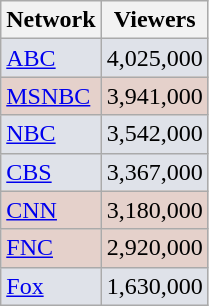<table class="wikitable">
<tr>
<th>Network</th>
<th>Viewers</th>
</tr>
<tr style="background:#dfe2e9;">
<td><a href='#'>ABC</a></td>
<td>4,025,000</td>
</tr>
<tr style="background:#e5d1cb;">
<td><a href='#'>MSNBC</a></td>
<td>3,941,000</td>
</tr>
<tr style="background:#dfe2e9;">
<td><a href='#'>NBC</a></td>
<td>3,542,000</td>
</tr>
<tr style="background:#dfe2e9;">
<td><a href='#'>CBS</a></td>
<td>3,367,000</td>
</tr>
<tr style="background:#e5d1cb;">
<td><a href='#'>CNN</a></td>
<td>3,180,000</td>
</tr>
<tr style="background:#e5d1cb;">
<td><a href='#'>FNC</a></td>
<td>2,920,000</td>
</tr>
<tr style="background:#dfe2e9;">
<td><a href='#'>Fox</a></td>
<td>1,630,000</td>
</tr>
</table>
